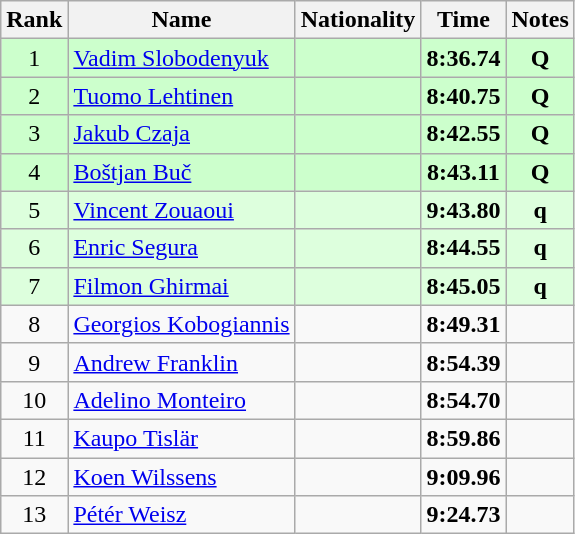<table class="wikitable sortable" style="text-align:center">
<tr>
<th>Rank</th>
<th>Name</th>
<th>Nationality</th>
<th>Time</th>
<th>Notes</th>
</tr>
<tr bgcolor=ccffcc>
<td>1</td>
<td align=left><a href='#'>Vadim Slobodenyuk</a></td>
<td align=left></td>
<td><strong>8:36.74</strong></td>
<td><strong>Q</strong></td>
</tr>
<tr bgcolor=ccffcc>
<td>2</td>
<td align=left><a href='#'>Tuomo Lehtinen</a></td>
<td align=left></td>
<td><strong>8:40.75</strong></td>
<td><strong>Q</strong></td>
</tr>
<tr bgcolor=ccffcc>
<td>3</td>
<td align=left><a href='#'>Jakub Czaja</a></td>
<td align=left></td>
<td><strong>8:42.55</strong></td>
<td><strong>Q</strong></td>
</tr>
<tr bgcolor=ccffcc>
<td>4</td>
<td align=left><a href='#'>Boštjan Buč</a></td>
<td align=left></td>
<td><strong>8:43.11</strong></td>
<td><strong>Q</strong></td>
</tr>
<tr bgcolor=ddffdd>
<td>5</td>
<td align=left><a href='#'>Vincent Zouaoui</a></td>
<td align=left></td>
<td><strong>9:43.80</strong></td>
<td><strong>q</strong></td>
</tr>
<tr bgcolor=ddffdd>
<td>6</td>
<td align=left><a href='#'>Enric Segura</a></td>
<td align=left></td>
<td><strong>8:44.55</strong></td>
<td><strong>q</strong></td>
</tr>
<tr bgcolor=ddffdd>
<td>7</td>
<td align=left><a href='#'>Filmon Ghirmai</a></td>
<td align=left></td>
<td><strong>8:45.05</strong></td>
<td><strong>q</strong></td>
</tr>
<tr>
<td>8</td>
<td align=left><a href='#'>Georgios Kobogiannis</a></td>
<td align=left></td>
<td><strong>8:49.31</strong></td>
<td></td>
</tr>
<tr>
<td>9</td>
<td align=left><a href='#'>Andrew Franklin</a></td>
<td align=left></td>
<td><strong>8:54.39</strong></td>
<td></td>
</tr>
<tr>
<td>10</td>
<td align=left><a href='#'>Adelino Monteiro</a></td>
<td align=left></td>
<td><strong>8:54.70</strong></td>
<td></td>
</tr>
<tr>
<td>11</td>
<td align=left><a href='#'>Kaupo Tislär</a></td>
<td align=left></td>
<td><strong>8:59.86</strong></td>
<td></td>
</tr>
<tr>
<td>12</td>
<td align=left><a href='#'>Koen Wilssens</a></td>
<td align=left></td>
<td><strong>9:09.96</strong></td>
<td></td>
</tr>
<tr>
<td>13</td>
<td align=left><a href='#'>Pétér Weisz</a></td>
<td align=left></td>
<td><strong>9:24.73</strong></td>
<td></td>
</tr>
</table>
